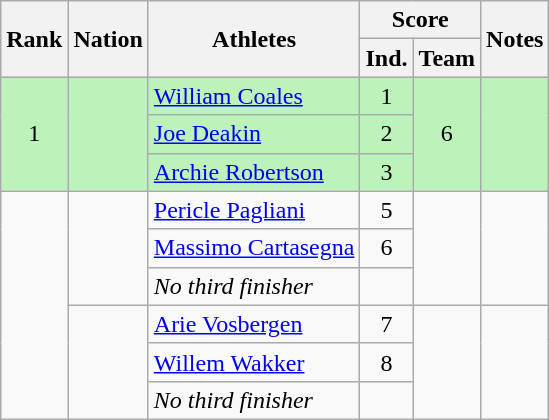<table class="wikitable sortable" style=text-align:center>
<tr>
<th rowspan=2>Rank</th>
<th rowspan=2>Nation</th>
<th rowspan=2>Athletes</th>
<th colspan=2>Score</th>
<th rowspan=2>Notes</th>
</tr>
<tr>
<th>Ind.</th>
<th>Team</th>
</tr>
<tr bgcolor=bbf3bb>
<td rowspan=3>1</td>
<td rowspan=3 align=left></td>
<td align=left><a href='#'>William Coales</a></td>
<td>1</td>
<td rowspan=3>6</td>
<td rowspan=3></td>
</tr>
<tr bgcolor=bbf3bb>
<td align=left><a href='#'>Joe Deakin</a></td>
<td>2</td>
</tr>
<tr bgcolor=bbf3bb>
<td align=left><a href='#'>Archie Robertson</a></td>
<td>3</td>
</tr>
<tr>
<td rowspan=6></td>
<td rowspan=3 align=left></td>
<td align=left><a href='#'>Pericle Pagliani</a></td>
<td>5</td>
<td rowspan=3></td>
<td rowspan=3></td>
</tr>
<tr>
<td align=left><a href='#'>Massimo Cartasegna</a></td>
<td>6</td>
</tr>
<tr>
<td align=left><em>No third finisher</em></td>
<td></td>
</tr>
<tr>
<td rowspan=3 align=left></td>
<td align=left><a href='#'>Arie Vosbergen</a></td>
<td>7</td>
<td rowspan=3></td>
<td rowspan=3></td>
</tr>
<tr>
<td align=left><a href='#'>Willem Wakker</a></td>
<td>8</td>
</tr>
<tr>
<td align=left><em>No third finisher</em></td>
<td></td>
</tr>
</table>
